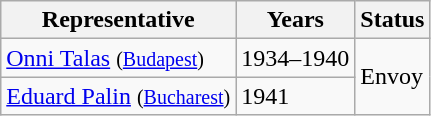<table class="wikitable sortable">
<tr>
<th>Representative</th>
<th>Years</th>
<th>Status</th>
</tr>
<tr>
<td><a href='#'>Onni Talas</a> <small>(<a href='#'>Budapest</a>)</small></td>
<td>1934–1940</td>
<td rowspan="2">Envoy</td>
</tr>
<tr>
<td><a href='#'>Eduard Palin</a> <small>(<a href='#'>Bucharest</a>)</small></td>
<td>1941</td>
</tr>
</table>
